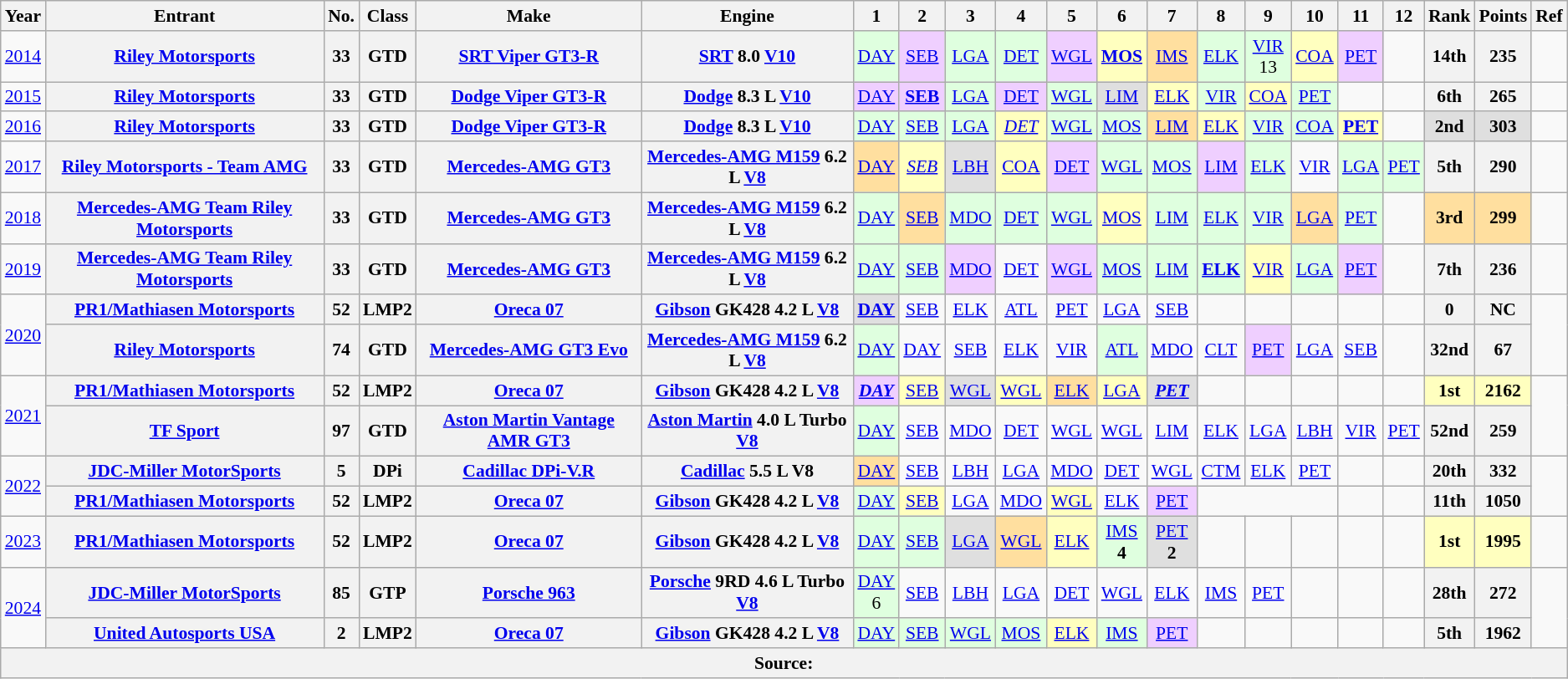<table class="wikitable" style="text-align:center; font-size:90%">
<tr>
<th>Year</th>
<th>Entrant</th>
<th>No.</th>
<th>Class</th>
<th>Make</th>
<th>Engine</th>
<th>1</th>
<th>2</th>
<th>3</th>
<th>4</th>
<th>5</th>
<th>6</th>
<th>7</th>
<th>8</th>
<th>9</th>
<th>10</th>
<th>11</th>
<th>12</th>
<th>Rank</th>
<th>Points</th>
<th>Ref</th>
</tr>
<tr>
<td><a href='#'>2014</a></td>
<th><a href='#'>Riley Motorsports</a></th>
<th>33</th>
<th>GTD</th>
<th><a href='#'>SRT Viper GT3-R</a></th>
<th><a href='#'>SRT</a> 8.0 <a href='#'>V10</a></th>
<td style="background:#DFFFDF;"><a href='#'>DAY</a><br></td>
<td style="background:#EFCFFF;"><a href='#'>SEB</a><br></td>
<td style="background:#DFFFDF;"><a href='#'>LGA</a><br></td>
<td style="background:#DFFFDF;"><a href='#'>DET</a><br></td>
<td style="background:#EFCFFF;"><a href='#'>WGL</a><br></td>
<td style="background:#FFFFBF;"><strong><a href='#'>MOS</a></strong><br></td>
<td style="background:#ffdf9f;"><a href='#'>IMS</a><br></td>
<td style="background:#DFFFDF;"><a href='#'>ELK</a><br></td>
<td style="background:#DFFFDF;"><a href='#'>VIR</a><br>13</td>
<td style="background:#FFFFBF;"><a href='#'>COA</a><br></td>
<td style="background:#EFCFFF;"><a href='#'>PET</a><br></td>
<td></td>
<th>14th</th>
<th>235</th>
<td></td>
</tr>
<tr>
<td><a href='#'>2015</a></td>
<th><a href='#'>Riley Motorsports</a></th>
<th>33</th>
<th>GTD</th>
<th><a href='#'>Dodge Viper GT3-R</a></th>
<th><a href='#'>Dodge</a> 8.3 L <a href='#'>V10</a></th>
<td style="background:#EFCFFF;"><a href='#'>DAY</a><br></td>
<td style="background:#EFCFFF;"><strong><a href='#'>SEB</a></strong><br></td>
<td style="background:#DFFFDF;"><a href='#'>LGA</a><br></td>
<td style="background:#EFCFFF;"><a href='#'>DET</a><br></td>
<td style="background:#DFFFDF;"><a href='#'>WGL</a><br></td>
<td style="background:#DFDFDF;"><a href='#'>LIM</a><br></td>
<td style="background:#FFFFBF;"><a href='#'>ELK</a><br></td>
<td style="background:#DFFFDF;"><a href='#'>VIR</a><br></td>
<td style="background:#FFFFBF;"><a href='#'>COA</a><br></td>
<td style="background:#DFFFDF;"><a href='#'>PET</a><br></td>
<td></td>
<td></td>
<th>6th</th>
<th>265</th>
<td></td>
</tr>
<tr>
<td><a href='#'>2016</a></td>
<th><a href='#'>Riley Motorsports</a></th>
<th>33</th>
<th>GTD</th>
<th><a href='#'>Dodge Viper GT3-R</a></th>
<th><a href='#'>Dodge</a> 8.3 L <a href='#'>V10</a></th>
<td style="background:#DFFFDF;"><a href='#'>DAY</a><br></td>
<td style="background:#DFFFDF;"><a href='#'>SEB</a><br></td>
<td style="background:#DFFFDF;"><a href='#'>LGA</a><br></td>
<td style="background:#FFFFBF;"><em><a href='#'>DET</a><br></em></td>
<td style="background:#DFFFDF;"><a href='#'>WGL</a><br></td>
<td style="background:#DFFFDF;"><a href='#'>MOS</a><br></td>
<td style="background:#FFDF9F;"><a href='#'>LIM</a><br></td>
<td style="background:#FFFFBF;"><a href='#'>ELK</a><br></td>
<td style="background:#DFFFDF;"><a href='#'>VIR</a><br></td>
<td style="background:#DFFFDF;"><a href='#'>COA</a><br></td>
<td style="background:#FFFFBF;"><strong><a href='#'>PET</a><br></strong></td>
<td></td>
<th style="background:#DFDFDF;">2nd</th>
<th style="background:#DFDFDF;">303</th>
<td></td>
</tr>
<tr>
<td><a href='#'>2017</a></td>
<th><a href='#'>Riley Motorsports - Team AMG</a></th>
<th>33</th>
<th>GTD</th>
<th><a href='#'>Mercedes-AMG GT3</a></th>
<th><a href='#'>Mercedes-AMG M159</a> 6.2 L <a href='#'>V8</a></th>
<td style="background:#FFDF9F;"><a href='#'>DAY</a><br></td>
<td style="background:#FFFFBF;"><em><a href='#'>SEB</a><br></em></td>
<td style="background:#DFDFDF;"><a href='#'>LBH</a><br></td>
<td style="background:#FFFFBF;"><a href='#'>COA</a><br></td>
<td style="background:#EFCFFF;"><a href='#'>DET</a><br></td>
<td style="background:#DFFFDF;"><a href='#'>WGL</a><br></td>
<td style="background:#DFFFDF;"><a href='#'>MOS</a><br></td>
<td style="background:#EFCFFF;"><a href='#'>LIM</a><br></td>
<td style="background:#DFFFDF;"><a href='#'>ELK</a><br></td>
<td><a href='#'>VIR</a></td>
<td style="background:#DFFFDF;"><a href='#'>LGA</a><br></td>
<td style="background:#DFFFDF;"><a href='#'>PET</a><br></td>
<th>5th</th>
<th>290</th>
<td></td>
</tr>
<tr>
<td><a href='#'>2018</a></td>
<th><a href='#'>Mercedes-AMG Team Riley Motorsports</a></th>
<th>33</th>
<th>GTD</th>
<th><a href='#'>Mercedes-AMG GT3</a></th>
<th><a href='#'>Mercedes-AMG M159</a> 6.2 L <a href='#'>V8</a></th>
<td style="background:#DFFFDF;"><a href='#'>DAY</a><br></td>
<td style="background:#FFDF9F;"><a href='#'>SEB</a><br></td>
<td style="background:#DFFFDF;"><a href='#'>MDO</a><br></td>
<td style="background:#DFFFDF;"><a href='#'>DET</a><br></td>
<td style="background:#DFFFDF;"><a href='#'>WGL</a><br></td>
<td style="background:#FFFFBF;"><a href='#'>MOS</a><br></td>
<td style="background:#DFFFDF;"><a href='#'>LIM</a><br></td>
<td style="background:#DFFFDF;"><a href='#'>ELK</a><br></td>
<td style="background:#DFFFDF;"><a href='#'>VIR</a><br></td>
<td style="background:#FFDF9F;"><a href='#'>LGA</a><br></td>
<td style="background:#DFFFDF;"><a href='#'>PET</a><br></td>
<td></td>
<th style="background:#FFDF9F;">3rd</th>
<th style="background:#FFDF9F;">299</th>
<td></td>
</tr>
<tr>
<td><a href='#'>2019</a></td>
<th><a href='#'>Mercedes-AMG Team Riley Motorsports</a></th>
<th>33</th>
<th>GTD</th>
<th><a href='#'>Mercedes-AMG GT3</a></th>
<th><a href='#'>Mercedes-AMG M159</a> 6.2 L <a href='#'>V8</a></th>
<td style="background:#DFFFDF;"><a href='#'>DAY</a><br></td>
<td style="background:#DFFFDF;"><a href='#'>SEB</a><br></td>
<td style="background:#EFCFFF;"><a href='#'>MDO</a><br></td>
<td><a href='#'>DET</a></td>
<td style="background:#EFCFFF;"><a href='#'>WGL</a><br></td>
<td style="background:#DFFFDF;"><a href='#'>MOS</a><br></td>
<td style="background:#DFFFDF;"><a href='#'>LIM</a><br></td>
<td style="background:#DFFFDF;"><strong><a href='#'>ELK</a><br></strong></td>
<td style="background:#FFFFBF;"><a href='#'>VIR</a><br></td>
<td style="background:#DFFFDF;"><a href='#'>LGA</a><br></td>
<td style="background:#EFCFFF;"><a href='#'>PET</a><br></td>
<td></td>
<th>7th</th>
<th>236</th>
<td></td>
</tr>
<tr>
<td rowspan="2"><a href='#'>2020</a></td>
<th><a href='#'>PR1/Mathiasen Motorsports</a></th>
<th>52</th>
<th>LMP2</th>
<th><a href='#'>Oreca 07</a></th>
<th><a href='#'>Gibson</a> GK428 4.2 L <a href='#'>V8</a></th>
<td style="background:#DFDFDF;"><strong><a href='#'>DAY</a></strong><br><strong></strong></td>
<td><a href='#'>SEB</a></td>
<td><a href='#'>ELK</a></td>
<td><a href='#'>ATL</a></td>
<td><a href='#'>PET</a></td>
<td><a href='#'>LGA</a></td>
<td><a href='#'>SEB</a></td>
<td></td>
<td></td>
<td></td>
<td></td>
<td></td>
<th>0</th>
<th>NC</th>
<td rowspan="2"></td>
</tr>
<tr>
<th><a href='#'>Riley Motorsports</a></th>
<th>74</th>
<th>GTD</th>
<th><a href='#'>Mercedes-AMG GT3 Evo</a></th>
<th><a href='#'>Mercedes-AMG M159</a> 6.2 L <a href='#'>V8</a></th>
<td style="background:#DFFFDF;"><a href='#'>DAY</a><br></td>
<td><a href='#'>DAY</a></td>
<td><a href='#'>SEB</a></td>
<td><a href='#'>ELK</a></td>
<td><a href='#'>VIR</a></td>
<td style="background:#DFFFDF;"><a href='#'>ATL</a><br></td>
<td><a href='#'>MDO</a></td>
<td><a href='#'>CLT</a></td>
<td style="background:#EFCFFF;"><a href='#'>PET</a><br></td>
<td><a href='#'>LGA</a></td>
<td><a href='#'>SEB</a></td>
<td></td>
<th>32nd</th>
<th>67</th>
</tr>
<tr>
<td rowspan="2"><a href='#'>2021</a></td>
<th><a href='#'>PR1/Mathiasen Motorsports</a></th>
<th>52</th>
<th>LMP2</th>
<th><a href='#'>Oreca 07</a></th>
<th><a href='#'>Gibson</a> GK428 4.2 L <a href='#'>V8</a></th>
<td style="background:#EFCFFF;"><strong><em><a href='#'>DAY</a><em><br><strong></td>
<td style="background:#FFFFBF;"></em><a href='#'>SEB</a><br><em></td>
<td style="background:#DFDFDF;"><a href='#'>WGL</a><br></td>
<td style="background:#FFFFBF;"></strong><a href='#'>WGL</a><br><strong></td>
<td style="background:#FFDF9F;"></strong><a href='#'>ELK</a><br><strong></td>
<td style="background:#FFFFBF;"></em></strong><a href='#'>LGA</a></em><br></strong></td>
<td style="background:#DFDFDF;"><strong><em><a href='#'>PET</a><em><br><strong></td>
<td></td>
<td></td>
<td></td>
<td></td>
<td></td>
<th style="background:#FFFFBF;">1st</th>
<th style="background:#FFFFBF;">2162</th>
<td rowspan="2"></td>
</tr>
<tr>
<th><a href='#'>TF Sport</a></th>
<th>97</th>
<th>GTD</th>
<th><a href='#'>Aston Martin Vantage AMR GT3</a></th>
<th><a href='#'>Aston Martin</a> 4.0 L Turbo <a href='#'>V8</a></th>
<td style="background:#DFFFDF;"><a href='#'>DAY</a><br></td>
<td><a href='#'>SEB</a></td>
<td><a href='#'>MDO</a></td>
<td><a href='#'>DET</a></td>
<td><a href='#'>WGL</a></td>
<td><a href='#'>WGL</a></td>
<td><a href='#'>LIM</a></td>
<td><a href='#'>ELK</a></td>
<td><a href='#'>LGA</a></td>
<td><a href='#'>LBH</a></td>
<td><a href='#'>VIR</a></td>
<td><a href='#'>PET</a></td>
<th>52nd</th>
<th>259</th>
</tr>
<tr>
<td rowspan="2"><a href='#'>2022</a></td>
<th><a href='#'>JDC-Miller MotorSports</a></th>
<th>5</th>
<th>DPi</th>
<th><a href='#'>Cadillac DPi-V.R</a></th>
<th><a href='#'>Cadillac</a> 5.5 L V8</th>
<td style="background:#FFDF9F;"><a href='#'>DAY</a><br></td>
<td><a href='#'>SEB</a></td>
<td><a href='#'>LBH</a></td>
<td><a href='#'>LGA</a></td>
<td><a href='#'>MDO</a></td>
<td><a href='#'>DET</a></td>
<td><a href='#'>WGL</a></td>
<td style="background:"><a href='#'>CTM</a><br></td>
<td style="background:"><a href='#'>ELK</a><br></td>
<td style="background:"><a href='#'>PET</a><br></td>
<td></td>
<td></td>
<th>20th</th>
<th>332</th>
<td rowspan="2"></td>
</tr>
<tr>
<th><a href='#'>PR1/Mathiasen Motorsports</a></th>
<th>52</th>
<th>LMP2</th>
<th><a href='#'>Oreca 07</a></th>
<th><a href='#'>Gibson</a> GK428 4.2 L <a href='#'>V8</a></th>
<td style="background:#DFFFDF;"></strong><a href='#'>DAY</a><br><strong></td>
<td style="background:#FFFFBF;"></strong><a href='#'>SEB</a><strong><br></td>
<td style="background:"><a href='#'>LGA</a><br></td>
<td style="background:"><a href='#'>MDO</a><br></td>
<td style="background:#FFFFBF;"></strong><a href='#'>WGL</a><strong><br></td>
<td style="background:"><a href='#'>ELK</a><br></td>
<td style="background:#EFCFFF;"><a href='#'>PET</a><br></td>
<td colspan="3"></td>
<td></td>
<td></td>
<th>11th</th>
<th>1050</th>
</tr>
<tr>
<td><a href='#'>2023</a></td>
<th><a href='#'>PR1/Mathiasen Motorsports</a></th>
<th>52</th>
<th>LMP2</th>
<th><a href='#'>Oreca 07</a></th>
<th><a href='#'>Gibson</a> GK428 4.2 L <a href='#'>V8</a></th>
<td style="background:#DFFFDF;"></em></strong><a href='#'>DAY</a><strong><em><br></td>
<td style="background:#DFFFDF;"><a href='#'>SEB</a><br></td>
<td style="background:#DFDFDF;"><a href='#'>LGA</a><br></td>
<td style="background:#FFDF9F;"></em><a href='#'>WGL</a><br><em></td>
<td style="background:#FFFFBF;"><a href='#'>ELK</a><br></td>
<td style="background:#DFFFDF;"><a href='#'></strong>IMS<strong></a><br>4</td>
<td style="background:#DFDFDF;"><a href='#'></strong>PET<strong></a><br>2</td>
<td></td>
<td></td>
<td></td>
<td></td>
<td></td>
<th style="background:#FFFFBF;">1st</th>
<th style="background:#FFFFBF;">1995</th>
<td></td>
</tr>
<tr>
<td rowspan="2"><a href='#'>2024</a></td>
<th><a href='#'>JDC-Miller MotorSports</a></th>
<th>85</th>
<th>GTP</th>
<th><a href='#'>Porsche 963</a></th>
<th><a href='#'>Porsche</a> 9RD 4.6 L Turbo <a href='#'>V8</a></th>
<td style="background:#DFFFDF;"><a href='#'>DAY</a><br>6</td>
<td style="background:#;"><a href='#'>SEB</a></td>
<td style="background:#;"><a href='#'>LBH</a></td>
<td style="background:#;"><a href='#'>LGA</a></td>
<td style="background:#;"><a href='#'>DET</a></td>
<td style="background:#;"><a href='#'>WGL</a></td>
<td style="background:#;"><a href='#'>ELK</a></td>
<td style="background:#;"><a href='#'>IMS</a></td>
<td style="background:#;"><a href='#'>PET</a></td>
<td></td>
<td></td>
<td></td>
<th>28th</th>
<th>272</th>
<td rowspan="2"></td>
</tr>
<tr>
<th><a href='#'>United Autosports USA</a></th>
<th>2</th>
<th>LMP2</th>
<th><a href='#'>Oreca 07</a></th>
<th><a href='#'>Gibson</a> GK428 4.2 L <a href='#'>V8</a></th>
<td style="background:#DFFFDF;"></strong><a href='#'>DAY</a><strong><br></td>
<td style="background:#DFFFDF;"><a href='#'>SEB</a><br></td>
<td style="background:#DFFFDF;"><a href='#'>WGL</a><br></td>
<td style="background:#DFFFDF;"><a href='#'>MOS</a><br></td>
<td style="background:#FFFFBF;"></em><a href='#'>ELK</a><em><br></td>
<td style="background:#DFFFDF;"><a href='#'>IMS</a><br></td>
<td style="background:#EFCFFF;"></strong><a href='#'>PET</a><strong><br></td>
<td></td>
<td></td>
<td></td>
<td></td>
<td></td>
<th>5th</th>
<th>1962</th>
</tr>
<tr>
<th colspan="21">Source:</th>
</tr>
</table>
